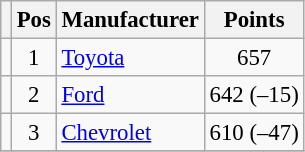<table class="wikitable" style="font-size: 95%">
<tr>
<th></th>
<th>Pos</th>
<th>Manufacturer</th>
<th>Points</th>
</tr>
<tr>
<td align="left"></td>
<td style="text-align:center;">1</td>
<td><a href='#'>Toyota</a></td>
<td style="text-align:center;">657</td>
</tr>
<tr>
<td align="left"></td>
<td style="text-align:center;">2</td>
<td><a href='#'>Ford</a></td>
<td style="text-align:center;">642 (–15)</td>
</tr>
<tr>
<td align="left"></td>
<td style="text-align:center;">3</td>
<td><a href='#'>Chevrolet</a></td>
<td style="text-align:center;">610 (–47)</td>
</tr>
<tr class="sortbottom">
</tr>
</table>
